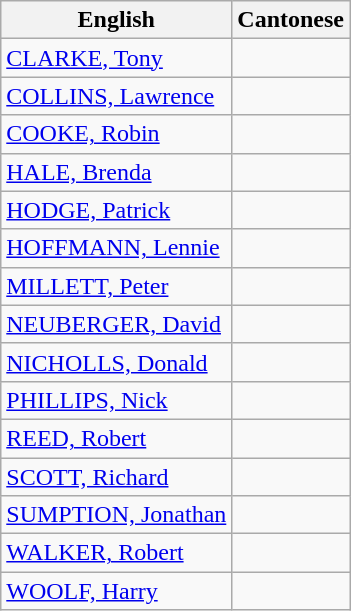<table class="wikitable sortable">
<tr>
<th>English</th>
<th>Cantonese</th>
</tr>
<tr>
<td><a href='#'>CLARKE, Tony</a></td>
<td></td>
</tr>
<tr>
<td><a href='#'>COLLINS, Lawrence</a></td>
<td></td>
</tr>
<tr>
<td><a href='#'>COOKE, Robin</a></td>
<td></td>
</tr>
<tr>
<td><a href='#'>HALE, Brenda</a></td>
<td></td>
</tr>
<tr>
<td><a href='#'>HODGE, Patrick</a></td>
<td></td>
</tr>
<tr>
<td><a href='#'>HOFFMANN, Lennie</a></td>
<td></td>
</tr>
<tr>
<td><a href='#'>MILLETT, Peter</a></td>
<td></td>
</tr>
<tr>
<td><a href='#'>NEUBERGER, David</a></td>
<td></td>
</tr>
<tr>
<td><a href='#'>NICHOLLS, Donald</a></td>
<td></td>
</tr>
<tr>
<td><a href='#'>PHILLIPS, Nick</a></td>
<td></td>
</tr>
<tr>
<td><a href='#'>REED, Robert</a></td>
<td></td>
</tr>
<tr>
<td><a href='#'>SCOTT, Richard</a></td>
<td></td>
</tr>
<tr>
<td><a href='#'>SUMPTION, Jonathan</a></td>
<td></td>
</tr>
<tr>
<td><a href='#'>WALKER, Robert</a></td>
<td></td>
</tr>
<tr>
<td><a href='#'>WOOLF, Harry</a></td>
<td></td>
</tr>
</table>
